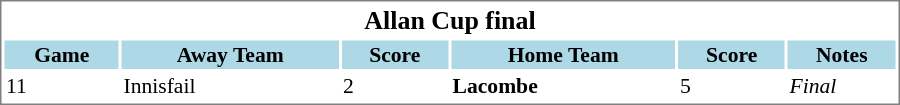<table cellpadding="0">
<tr align="left" style="vertical-align: top">
<td></td>
<td><br><table cellpadding="1" width="600px" style="font-size: 90%; border: 1px solid gray;">
<tr align="center" style="font-size: larger;">
<td colspan=6><strong>Allan Cup final</strong></td>
</tr>
<tr style="background:lightblue;">
<th style=>Game</th>
<th style= width="145">Away Team</th>
<th style=>Score</th>
<th style= width="145">Home Team</th>
<th style=>Score</th>
<th style=>Notes</th>
</tr>
<tr>
<td>11</td>
<td>Innisfail</td>
<td>2</td>
<td><strong>Lacombe</strong></td>
<td>5</td>
<td><em>Final</em></td>
</tr>
</table>
</td>
</tr>
</table>
